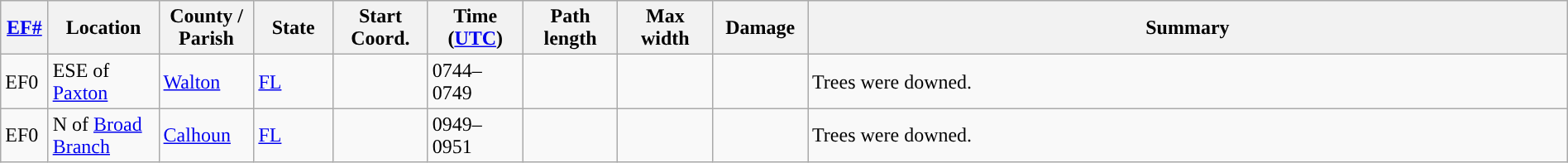<table class="wikitable sortable" style="width:100%;">
<tr>
<th scope="col"  style="width:3%; text-align:center;"><a href='#'>EF#</a></th>
<th scope="col"  style="width:7%; text-align:center;" class="unsortable">Location</th>
<th scope="col"  style="width:6%; text-align:center;" class="unsortable">County / Parish</th>
<th scope="col"  style="width:5%; text-align:center;">State</th>
<th scope="col"  style="width:6%; text-align:center;">Start Coord.</th>
<th scope="col"  style="width:6%; text-align:center;">Time (<a href='#'>UTC</a>)</th>
<th scope="col"  style="width:6%; text-align:center;">Path length</th>
<th scope="col"  style="width:6%; text-align:center;">Max width</th>
<th scope="col"  style="width:6%; text-align:center;">Damage</th>
<th scope="col" class="unsortable" style="width:48%; text-align:center;">Summary</th>
</tr>
<tr>
<td>EF0</td>
<td>ESE of <a href='#'>Paxton</a></td>
<td><a href='#'>Walton</a></td>
<td><a href='#'>FL</a></td>
<td></td>
<td>0744–0749</td>
<td></td>
<td></td>
<td></td>
<td>Trees were downed.</td>
</tr>
<tr>
<td>EF0</td>
<td>N of <a href='#'>Broad Branch</a></td>
<td><a href='#'>Calhoun</a></td>
<td><a href='#'>FL</a></td>
<td></td>
<td>0949–0951</td>
<td></td>
<td></td>
<td></td>
<td>Trees were downed.</td>
</tr>
</table>
